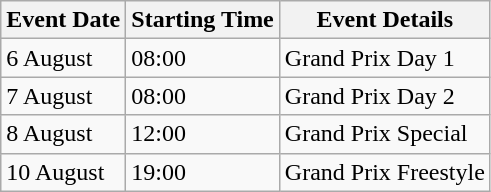<table class="wikitable">
<tr>
<th>Event Date</th>
<th>Starting Time</th>
<th>Event Details</th>
</tr>
<tr>
<td>6 August</td>
<td>08:00</td>
<td>Grand Prix Day 1</td>
</tr>
<tr>
<td>7 August</td>
<td>08:00</td>
<td>Grand Prix Day 2</td>
</tr>
<tr>
<td>8 August</td>
<td>12:00</td>
<td>Grand Prix Special</td>
</tr>
<tr>
<td>10 August</td>
<td>19:00</td>
<td>Grand Prix Freestyle</td>
</tr>
</table>
